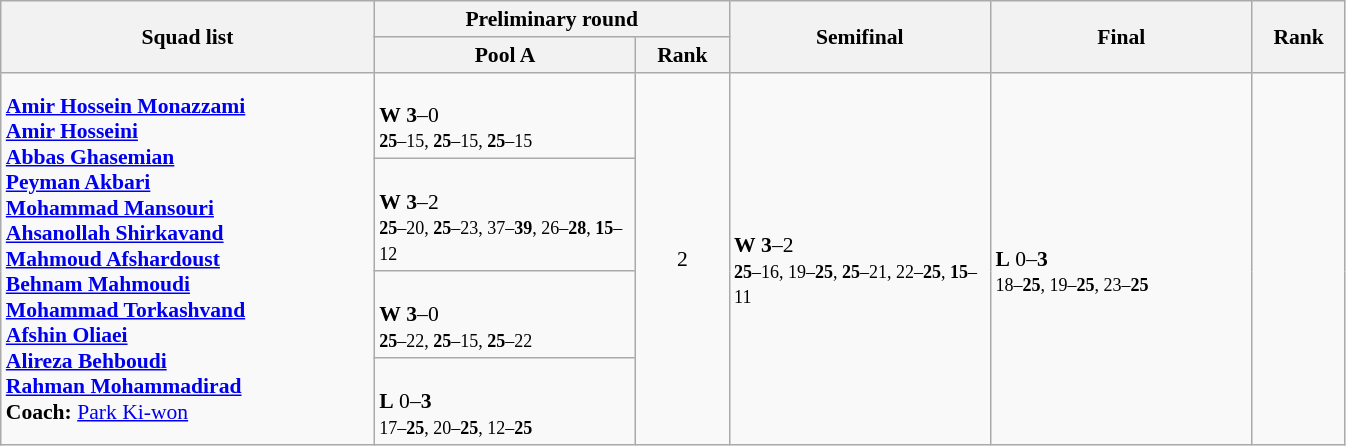<table class="wikitable" width="71%" style="text-align:left; font-size:90%">
<tr>
<th rowspan="2" width="20%">Squad list</th>
<th colspan="2">Preliminary round</th>
<th rowspan="2" width="14%">Semifinal</th>
<th rowspan="2" width="14%">Final</th>
<th rowspan="2" width="5%">Rank</th>
</tr>
<tr>
<th width="14%">Pool A</th>
<th width="5%">Rank</th>
</tr>
<tr>
<td rowspan="4"><strong><a href='#'>Amir Hossein Monazzami</a><br><a href='#'>Amir Hosseini</a><br><a href='#'>Abbas Ghasemian</a><br><a href='#'>Peyman Akbari</a><br><a href='#'>Mohammad Mansouri</a><br><a href='#'>Ahsanollah Shirkavand</a><br><a href='#'>Mahmoud Afshardoust</a><br><a href='#'>Behnam Mahmoudi</a><br><a href='#'>Mohammad Torkashvand</a><br><a href='#'>Afshin Oliaei</a><br><a href='#'>Alireza Behboudi</a><br><a href='#'>Rahman Mohammadirad</a><br> Coach:</strong>  <a href='#'>Park Ki-won</a></td>
<td><br><strong>W</strong> <strong>3</strong>–0<br><small><strong>25</strong>–15, <strong>25</strong>–15, <strong>25</strong>–15</small></td>
<td rowspan="4" align=center>2 <strong></strong></td>
<td rowspan="4"><br><strong>W</strong> <strong>3</strong>–2<br><small><strong>25</strong>–16, 19–<strong>25</strong>, <strong>25</strong>–21, 22–<strong>25</strong>, <strong>15</strong>–11</small></td>
<td rowspan="4"><br><strong>L</strong> 0–<strong>3</strong><br><small>18–<strong>25</strong>, 19–<strong>25</strong>, 23–<strong>25</strong></small></td>
<td rowspan="4" align="center"></td>
</tr>
<tr>
<td><br><strong>W</strong> <strong>3</strong>–2<br><small><strong>25</strong>–20, <strong>25</strong>–23, 37–<strong>39</strong>, 26–<strong>28</strong>, <strong>15</strong>–12</small></td>
</tr>
<tr>
<td><br><strong>W</strong> <strong>3</strong>–0<br><small><strong>25</strong>–22, <strong>25</strong>–15, <strong>25</strong>–22</small></td>
</tr>
<tr>
<td><br><strong>L</strong> 0–<strong>3</strong><br><small>17–<strong>25</strong>, 20–<strong>25</strong>, 12–<strong>25</strong></small></td>
</tr>
</table>
